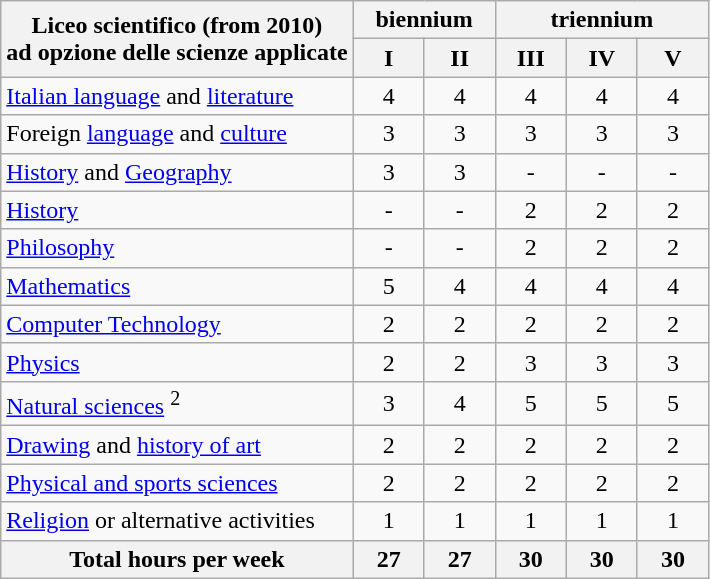<table class="wikitable">
<tr>
<th rowspan="2">Liceo scientifico (from 2010)<br>ad opzione delle scienze applicate</th>
<th colspan="2">biennium</th>
<th colspan="3">triennium</th>
</tr>
<tr>
<th width="40px">I</th>
<th width="40px">II</th>
<th width="40px">III</th>
<th width="40px">IV</th>
<th width="40px">V</th>
</tr>
<tr align="center">
<td align="left"><a href='#'>Italian language</a> and <a href='#'>literature</a></td>
<td>4</td>
<td>4</td>
<td>4</td>
<td>4</td>
<td>4</td>
</tr>
<tr align="center">
<td align="left">Foreign <a href='#'>language</a> and <a href='#'>culture</a></td>
<td>3</td>
<td>3</td>
<td>3</td>
<td>3</td>
<td>3</td>
</tr>
<tr align="center">
<td align="left"><a href='#'>History</a> and <a href='#'>Geography</a></td>
<td>3</td>
<td>3</td>
<td>-</td>
<td>-</td>
<td>-</td>
</tr>
<tr align="center">
<td align="left"><a href='#'>History</a></td>
<td>-</td>
<td>-</td>
<td>2</td>
<td>2</td>
<td>2</td>
</tr>
<tr align="center">
<td align="left"><a href='#'>Philosophy</a></td>
<td>-</td>
<td>-</td>
<td>2</td>
<td>2</td>
<td>2</td>
</tr>
<tr align="center">
<td align="left"><a href='#'>Mathematics</a></td>
<td>5</td>
<td>4</td>
<td>4</td>
<td>4</td>
<td>4</td>
</tr>
<tr align="center">
<td align="left"><a href='#'>Computer Technology</a></td>
<td>2</td>
<td>2</td>
<td>2</td>
<td>2</td>
<td>2</td>
</tr>
<tr align="center">
<td align="left"><a href='#'>Physics</a></td>
<td>2</td>
<td>2</td>
<td>3</td>
<td>3</td>
<td>3</td>
</tr>
<tr align="center">
<td align="left"><a href='#'>Natural sciences</a> <sup>2</sup></td>
<td>3</td>
<td>4</td>
<td>5</td>
<td>5</td>
<td>5</td>
</tr>
<tr align="center">
<td align="left"><a href='#'>Drawing</a> and <a href='#'>history of art</a></td>
<td>2</td>
<td>2</td>
<td>2</td>
<td>2</td>
<td>2</td>
</tr>
<tr align="center">
<td align="left"><a href='#'>Physical and sports sciences</a></td>
<td>2</td>
<td>2</td>
<td>2</td>
<td>2</td>
<td>2</td>
</tr>
<tr align="center">
<td align="left"><a href='#'>Religion</a> or alternative activities</td>
<td>1</td>
<td>1</td>
<td>1</td>
<td>1</td>
<td>1</td>
</tr>
<tr>
<th>Total hours per week</th>
<th>27</th>
<th>27</th>
<th>30</th>
<th>30</th>
<th>30</th>
</tr>
</table>
